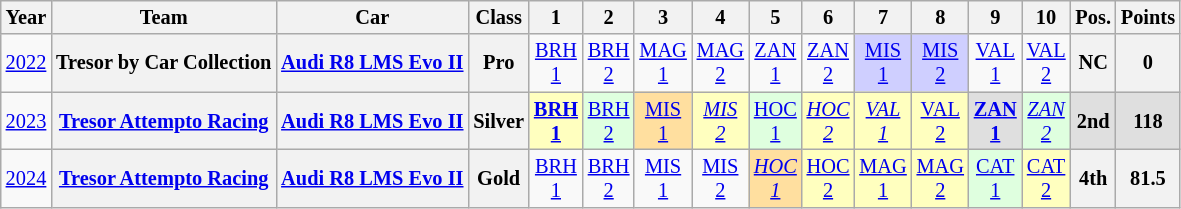<table class="wikitable" border="1" style="text-align:center; font-size:85%;">
<tr>
<th>Year</th>
<th>Team</th>
<th>Car</th>
<th>Class</th>
<th>1</th>
<th>2</th>
<th>3</th>
<th>4</th>
<th>5</th>
<th>6</th>
<th>7</th>
<th>8</th>
<th>9</th>
<th>10</th>
<th>Pos.</th>
<th>Points</th>
</tr>
<tr>
<td><a href='#'>2022</a></td>
<th nowrap>Tresor by Car Collection</th>
<th nowrap><a href='#'>Audi R8 LMS Evo II</a></th>
<th>Pro</th>
<td style="background:#;"><a href='#'>BRH<br>1</a></td>
<td style="background:#;"><a href='#'>BRH<br>2</a></td>
<td style="background:#;"><a href='#'>MAG<br>1</a></td>
<td style="background:#;"><a href='#'>MAG<br>2</a></td>
<td style="background:#;"><a href='#'>ZAN<br>1</a></td>
<td style="background:#;"><a href='#'>ZAN<br>2</a></td>
<td style="background:#CFCFFF;"><a href='#'>MIS<br>1</a><br></td>
<td style="background:#CFCFFF;"><a href='#'>MIS<br>2</a><br></td>
<td style="background:#;"><a href='#'>VAL<br>1</a></td>
<td style="background:#;"><a href='#'>VAL<br>2</a></td>
<th>NC</th>
<th>0</th>
</tr>
<tr>
<td><a href='#'>2023</a></td>
<th nowrap><a href='#'>Tresor Attempto Racing</a></th>
<th nowrap><a href='#'>Audi R8 LMS Evo II</a></th>
<th>Silver</th>
<td style="background:#FFFFBF;"><strong><a href='#'>BRH<br>1</a></strong><br></td>
<td style="background:#DFFFDF;"><a href='#'>BRH<br>2</a><br></td>
<td style="background:#FFDF9F;"><a href='#'>MIS<br>1</a><br></td>
<td style="background:#FFFFBF;"><em><a href='#'>MIS<br>2</a></em><br></td>
<td style="background:#DFFFDF;"><a href='#'>HOC<br>1</a><br></td>
<td style="background:#FFFFBF;"><em><a href='#'>HOC<br>2</a></em><br></td>
<td style="background:#FFFFBF;"><em><a href='#'>VAL<br>1</a></em><br></td>
<td style="background:#FFFFBF;"><a href='#'>VAL<br>2</a><br></td>
<td style="background:#DFDFDF;"><strong><a href='#'>ZAN<br>1</a></strong><br></td>
<td style="background:#DFFFDF;"><em><a href='#'>ZAN<br>2</a></em><br></td>
<th style="background:#DFDFDF;">2nd</th>
<th style="background:#DFDFDF;">118</th>
</tr>
<tr>
<td><a href='#'>2024</a></td>
<th nowrap><a href='#'>Tresor Attempto Racing</a></th>
<th nowrap><a href='#'>Audi R8 LMS Evo II</a></th>
<th>Gold</th>
<td><a href='#'>BRH<br>1</a></td>
<td><a href='#'>BRH<br>2</a></td>
<td><a href='#'>MIS<br>1</a></td>
<td><a href='#'>MIS<br>2</a></td>
<td style="background:#FFDF9F;"><em><a href='#'>HOC<br>1</a></em><br></td>
<td style="background:#FFFFBF;"><a href='#'>HOC<br>2</a><br></td>
<td style="background:#FFFFBF;"><a href='#'>MAG<br>1</a><br></td>
<td style="background:#FFFFBF;"><a href='#'>MAG<br>2</a><br></td>
<td style="background:#DFFFDF;"><a href='#'>CAT<br>1</a><br></td>
<td style="background:#FFFFBF;"><a href='#'>CAT<br>2</a><br></td>
<th>4th</th>
<th>81.5</th>
</tr>
</table>
